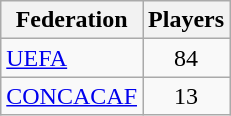<table class="wikitable sortable">
<tr>
<th>Federation</th>
<th>Players</th>
</tr>
<tr>
<td><a href='#'>UEFA</a></td>
<td style="text-align:center">84</td>
</tr>
<tr>
<td><a href='#'>CONCACAF</a></td>
<td style="text-align:center">13</td>
</tr>
</table>
